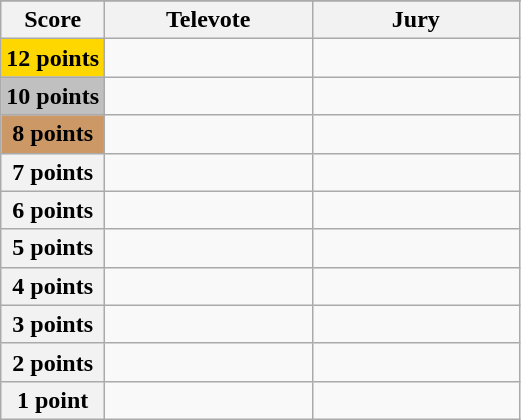<table class="wikitable">
<tr>
</tr>
<tr>
<th scope="col" width="20%">Score</th>
<th scope="col" width="40%">Televote</th>
<th scope="col" width="40%">Jury</th>
</tr>
<tr>
<th scope="row" style="background:gold">12 points</th>
<td></td>
<td></td>
</tr>
<tr>
<th scope="row" style="background:silver">10 points</th>
<td></td>
<td></td>
</tr>
<tr>
<th scope="row" style="background:#CC9966">8 points</th>
<td></td>
<td></td>
</tr>
<tr>
<th scope="row">7 points</th>
<td></td>
<td></td>
</tr>
<tr>
<th scope="row">6 points</th>
<td></td>
<td></td>
</tr>
<tr>
<th scope="row">5 points</th>
<td></td>
<td></td>
</tr>
<tr>
<th scope="row">4 points</th>
<td></td>
<td></td>
</tr>
<tr>
<th scope="row">3 points</th>
<td></td>
<td></td>
</tr>
<tr>
<th scope="row">2 points</th>
<td></td>
<td></td>
</tr>
<tr>
<th scope="row">1 point</th>
<td></td>
<td></td>
</tr>
</table>
